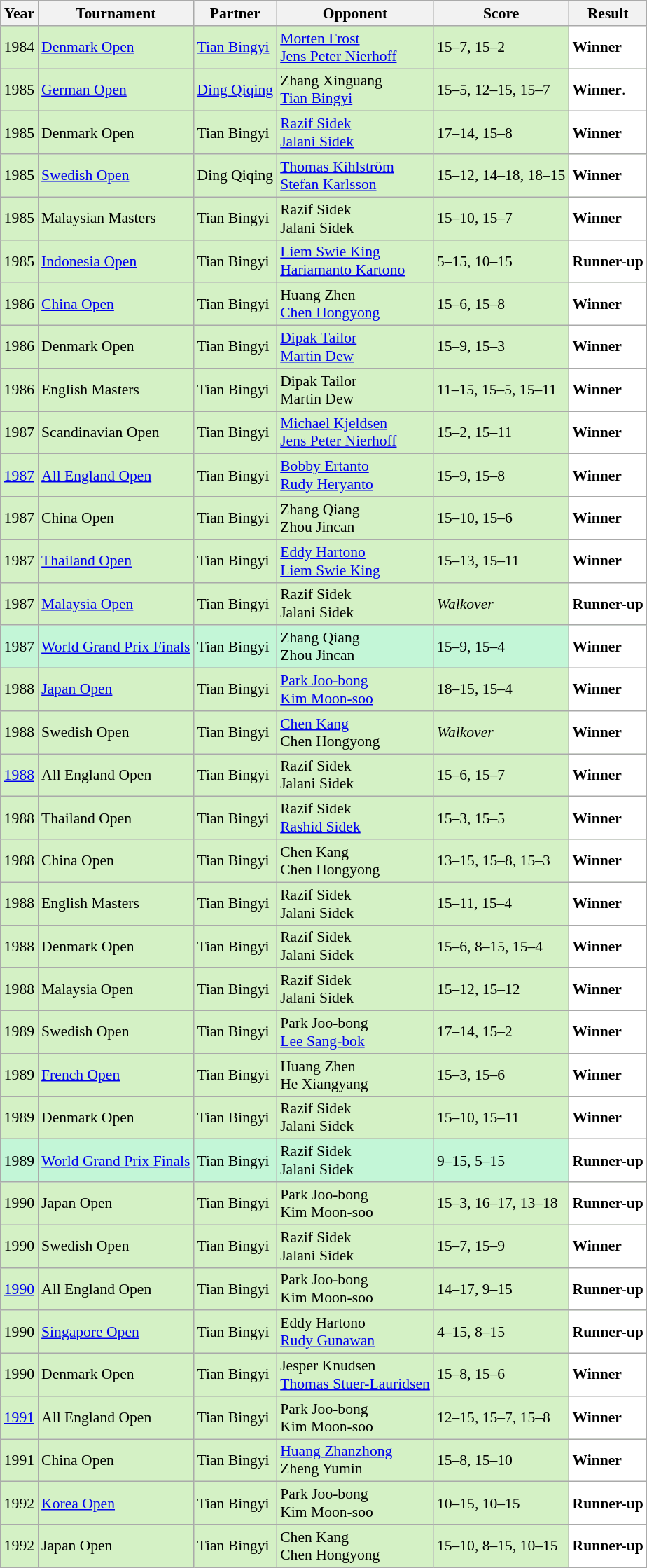<table class="sortable wikitable" style="font-size: 90%;">
<tr>
<th>Year</th>
<th>Tournament</th>
<th>Partner</th>
<th>Opponent</th>
<th>Score</th>
<th>Result</th>
</tr>
<tr style="background:#D4F1C5">
<td align="center">1984</td>
<td><a href='#'>Denmark Open</a></td>
<td> <a href='#'>Tian Bingyi</a></td>
<td> <a href='#'>Morten Frost</a><br> <a href='#'>Jens Peter Nierhoff</a></td>
<td>15–7, 15–2</td>
<td style="text-align:left; background:white"> <strong>Winner</strong></td>
</tr>
<tr style="background:#D4F1C5">
<td align="center">1985</td>
<td><a href='#'>German Open</a></td>
<td> <a href='#'>Ding Qiqing</a></td>
<td> Zhang Xinguang<br> <a href='#'>Tian Bingyi</a></td>
<td>15–5, 12–15, 15–7</td>
<td style="text-align:left; background:white"> <strong>Winner</strong>.</td>
</tr>
<tr style="background:#D4F1C5">
<td align="center">1985</td>
<td>Denmark Open</td>
<td> Tian Bingyi</td>
<td> <a href='#'>Razif Sidek</a><br> <a href='#'>Jalani Sidek</a></td>
<td>17–14, 15–8</td>
<td style="text-align:left; background:white"> <strong>Winner</strong></td>
</tr>
<tr style="background:#D4F1C5">
<td align="center">1985</td>
<td><a href='#'>Swedish Open</a></td>
<td> Ding Qiqing</td>
<td> <a href='#'>Thomas Kihlström</a><br> <a href='#'>Stefan Karlsson</a></td>
<td>15–12, 14–18, 18–15</td>
<td style="text-align:left; background:white"> <strong>Winner</strong></td>
</tr>
<tr style="background:#D4F1C5">
<td align="center">1985</td>
<td>Malaysian Masters</td>
<td> Tian Bingyi</td>
<td> Razif Sidek<br> Jalani Sidek</td>
<td>15–10, 15–7</td>
<td style="text-align:left; background:white"> <strong>Winner</strong></td>
</tr>
<tr style="background:#D4F1C5">
<td align="center">1985</td>
<td><a href='#'>Indonesia Open</a></td>
<td> Tian Bingyi</td>
<td> <a href='#'>Liem Swie King</a><br> <a href='#'>Hariamanto Kartono</a></td>
<td>5–15, 10–15</td>
<td style="text-align:left; background:white"> <strong>Runner-up</strong></td>
</tr>
<tr style="background:#D4F1C5">
<td align="center">1986</td>
<td><a href='#'>China Open</a></td>
<td> Tian Bingyi</td>
<td> Huang Zhen<br> <a href='#'>Chen Hongyong</a></td>
<td>15–6, 15–8</td>
<td style="text-align:left; background:white"> <strong>Winner</strong></td>
</tr>
<tr style="background:#D4F1C5">
<td align="center">1986</td>
<td>Denmark Open</td>
<td> Tian Bingyi</td>
<td> <a href='#'>Dipak Tailor</a><br> <a href='#'>Martin Dew</a></td>
<td>15–9, 15–3</td>
<td style="text-align:left; background:white"> <strong>Winner</strong></td>
</tr>
<tr style="background:#D4F1C5">
<td align="center">1986</td>
<td>English Masters</td>
<td> Tian Bingyi</td>
<td> Dipak Tailor<br> Martin Dew</td>
<td>11–15, 15–5, 15–11</td>
<td style="text-align:left; background:white"> <strong>Winner</strong></td>
</tr>
<tr style="background:#D4F1C5">
<td align="center">1987</td>
<td>Scandinavian Open</td>
<td> Tian Bingyi</td>
<td> <a href='#'>Michael Kjeldsen</a><br> <a href='#'>Jens Peter Nierhoff</a></td>
<td>15–2, 15–11</td>
<td style="text-align:left; background:white"> <strong>Winner</strong></td>
</tr>
<tr style="background:#D4F1C5">
<td align="center"><a href='#'>1987</a></td>
<td><a href='#'>All England Open</a></td>
<td> Tian Bingyi</td>
<td> <a href='#'>Bobby Ertanto</a><br> <a href='#'>Rudy Heryanto</a></td>
<td>15–9, 15–8</td>
<td style="text-align:left; background:white"> <strong>Winner</strong></td>
</tr>
<tr style="background:#D4F1C5">
<td align="center">1987</td>
<td>China Open</td>
<td> Tian Bingyi</td>
<td> Zhang Qiang<br> Zhou Jincan</td>
<td>15–10, 15–6</td>
<td style="text-align:left; background:white"> <strong>Winner</strong></td>
</tr>
<tr style="background:#D4F1C5">
<td align="center">1987</td>
<td><a href='#'>Thailand Open</a></td>
<td> Tian Bingyi</td>
<td> <a href='#'>Eddy Hartono</a><br> <a href='#'>Liem Swie King</a></td>
<td>15–13, 15–11</td>
<td style="text-align:left; background:white"> <strong>Winner</strong></td>
</tr>
<tr style="background:#D4F1C5">
<td align="center">1987</td>
<td><a href='#'>Malaysia Open</a></td>
<td> Tian Bingyi</td>
<td> Razif Sidek<br> Jalani Sidek</td>
<td><em>Walkover</em></td>
<td style="text-align:left; background:white"> <strong>Runner-up</strong></td>
</tr>
<tr style="background:#C3F6D7">
<td align="center">1987</td>
<td><a href='#'>World Grand Prix Finals</a></td>
<td> Tian Bingyi</td>
<td> Zhang Qiang<br> Zhou Jincan</td>
<td>15–9, 15–4</td>
<td style="text-align:left; background:white"> <strong>Winner</strong></td>
</tr>
<tr style="background:#D4F1C5">
<td align="center">1988</td>
<td><a href='#'>Japan Open</a></td>
<td> Tian Bingyi</td>
<td> <a href='#'>Park Joo-bong</a><br> <a href='#'>Kim Moon-soo</a></td>
<td>18–15, 15–4</td>
<td style="text-align:left; background:white"> <strong>Winner</strong></td>
</tr>
<tr style="background:#D4F1C5">
<td align="center">1988</td>
<td>Swedish Open</td>
<td> Tian Bingyi</td>
<td> <a href='#'>Chen Kang</a> <br> Chen Hongyong</td>
<td><em>Walkover</em></td>
<td style="text-align:left; background:white"> <strong>Winner</strong></td>
</tr>
<tr style="background:#D4F1C5">
<td align="center"><a href='#'>1988</a></td>
<td>All England Open</td>
<td> Tian Bingyi</td>
<td> Razif Sidek<br> Jalani Sidek</td>
<td>15–6, 15–7</td>
<td style="text-align:left; background:white"> <strong>Winner</strong></td>
</tr>
<tr style="background:#D4F1C5">
<td align="center">1988</td>
<td>Thailand Open</td>
<td> Tian Bingyi</td>
<td> Razif Sidek<br> <a href='#'>Rashid Sidek</a></td>
<td>15–3, 15–5</td>
<td style="text-align:left; background:white"> <strong>Winner</strong></td>
</tr>
<tr style="background:#D4F1C5">
<td align="center">1988</td>
<td>China Open</td>
<td> Tian Bingyi</td>
<td> Chen Kang <br> Chen Hongyong</td>
<td>13–15, 15–8, 15–3</td>
<td style="text-align:left; background:white"> <strong>Winner</strong></td>
</tr>
<tr style="background:#D4F1C5">
<td align="center">1988</td>
<td>English Masters</td>
<td> Tian Bingyi</td>
<td> Razif Sidek<br> Jalani Sidek</td>
<td>15–11, 15–4</td>
<td style="text-align:left; background:white"> <strong>Winner</strong></td>
</tr>
<tr style="background:#D4F1C5">
<td align="center">1988</td>
<td>Denmark Open</td>
<td> Tian Bingyi</td>
<td> Razif Sidek<br> Jalani Sidek</td>
<td>15–6, 8–15, 15–4</td>
<td style="text-align:left; background:white"> <strong>Winner</strong></td>
</tr>
<tr style="background:#D4F1C5">
<td align="center">1988</td>
<td>Malaysia Open</td>
<td> Tian Bingyi</td>
<td> Razif Sidek<br> Jalani Sidek</td>
<td>15–12, 15–12</td>
<td style="text-align:left; background:white"> <strong>Winner</strong></td>
</tr>
<tr style="background:#D4F1C5">
<td align="center">1989</td>
<td>Swedish Open</td>
<td> Tian Bingyi</td>
<td> Park Joo-bong<br> <a href='#'>Lee Sang-bok</a></td>
<td>17–14, 15–2</td>
<td style="text-align:left; background:white"> <strong>Winner</strong></td>
</tr>
<tr style="background:#D4F1C5">
<td align="center">1989</td>
<td><a href='#'>French Open</a></td>
<td> Tian Bingyi</td>
<td> Huang Zhen<br> He Xiangyang</td>
<td>15–3, 15–6</td>
<td style="text-align:left; background:white"> <strong>Winner</strong></td>
</tr>
<tr style="background:#D4F1C5">
<td align="center">1989</td>
<td>Denmark Open</td>
<td> Tian Bingyi</td>
<td> Razif Sidek<br> Jalani Sidek</td>
<td>15–10, 15–11</td>
<td style="text-align:left; background:white"> <strong>Winner</strong></td>
</tr>
<tr style="background:#C3F6D7">
<td align="center">1989</td>
<td><a href='#'>World Grand Prix Finals</a></td>
<td> Tian Bingyi</td>
<td> Razif Sidek<br> Jalani Sidek</td>
<td>9–15, 5–15</td>
<td style="text-align:left; background:white"> <strong>Runner-up</strong></td>
</tr>
<tr style="background:#D4F1C5">
<td align="center">1990</td>
<td>Japan Open</td>
<td> Tian Bingyi</td>
<td> Park Joo-bong<br> Kim Moon-soo</td>
<td>15–3, 16–17, 13–18</td>
<td style="text-align:left; background:white"> <strong>Runner-up</strong></td>
</tr>
<tr style="background:#D4F1C5">
<td align="center">1990</td>
<td>Swedish Open</td>
<td> Tian Bingyi</td>
<td> Razif Sidek<br> Jalani Sidek</td>
<td>15–7, 15–9</td>
<td style="text-align:left; background:white"> <strong>Winner</strong></td>
</tr>
<tr style="background:#D4F1C5">
<td align="center"><a href='#'>1990</a></td>
<td>All England Open</td>
<td> Tian Bingyi</td>
<td> Park Joo-bong<br> Kim Moon-soo</td>
<td>14–17, 9–15</td>
<td style="text-align:left; background:white"> <strong>Runner-up</strong></td>
</tr>
<tr style="background:#D4F1C5">
<td align="center">1990</td>
<td><a href='#'>Singapore Open</a></td>
<td> Tian Bingyi</td>
<td> Eddy Hartono<br> <a href='#'>Rudy Gunawan</a></td>
<td>4–15, 8–15</td>
<td style="text-align:left; background:white"> <strong>Runner-up</strong></td>
</tr>
<tr style="background:#D4F1C5">
<td align="center">1990</td>
<td>Denmark Open</td>
<td> Tian Bingyi</td>
<td> Jesper Knudsen<br> <a href='#'>Thomas Stuer-Lauridsen</a></td>
<td>15–8, 15–6</td>
<td style="text-align:left; background:white"> <strong>Winner</strong></td>
</tr>
<tr style="background:#D4F1C5">
<td align="center"><a href='#'>1991</a></td>
<td>All England Open</td>
<td> Tian Bingyi</td>
<td> Park Joo-bong<br> Kim Moon-soo</td>
<td>12–15, 15–7, 15–8</td>
<td style="text-align:left; background:white"> <strong>Winner</strong></td>
</tr>
<tr style="background:#D4F1C5">
<td align="center">1991</td>
<td>China Open</td>
<td> Tian Bingyi</td>
<td> <a href='#'>Huang Zhanzhong</a> <br> Zheng Yumin</td>
<td>15–8, 15–10</td>
<td style="text-align:left; background:white"> <strong>Winner</strong></td>
</tr>
<tr style="background:#D4F1C5">
<td align="center">1992</td>
<td><a href='#'>Korea Open</a></td>
<td> Tian Bingyi</td>
<td> Park Joo-bong<br> Kim Moon-soo</td>
<td>10–15, 10–15</td>
<td style="text-align:left; background:white"> <strong>Runner-up</strong></td>
</tr>
<tr style="background:#D4F1C5">
<td align="center">1992</td>
<td>Japan Open</td>
<td> Tian Bingyi</td>
<td> Chen Kang <br> Chen Hongyong</td>
<td>15–10, 8–15, 10–15</td>
<td style="text-align:left; background:white"> <strong>Runner-up</strong></td>
</tr>
</table>
